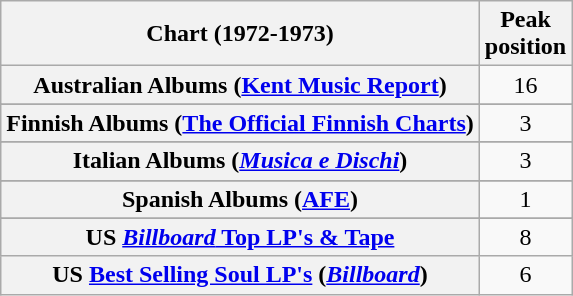<table class="wikitable sortable plainrowheaders">
<tr>
<th>Chart (1972-1973)</th>
<th>Peak<br>position</th>
</tr>
<tr>
<th scope="row">Australian Albums (<a href='#'>Kent Music Report</a>)</th>
<td align="center">16</td>
</tr>
<tr>
</tr>
<tr>
</tr>
<tr>
<th scope="row">Finnish Albums (<a href='#'>The Official Finnish Charts</a>)</th>
<td align="center">3</td>
</tr>
<tr>
</tr>
<tr>
<th scope="row">Italian Albums (<em><a href='#'>Musica e Dischi</a></em>)</th>
<td align="center">3</td>
</tr>
<tr>
</tr>
<tr>
<th scope="row">Spanish Albums (<a href='#'>AFE</a>)</th>
<td style="text-align:center;">1</td>
</tr>
<tr>
</tr>
<tr>
<th scope="row">US <a href='#'><em>Billboard</em> Top LP's & Tape</a></th>
<td style="text-align:center;">8</td>
</tr>
<tr>
<th scope="row">US <a href='#'>Best Selling Soul LP's</a> (<em><a href='#'>Billboard</a></em>)</th>
<td style="text-align:center;">6</td>
</tr>
</table>
